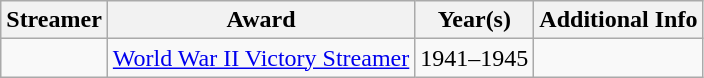<table class=wikitable>
<tr>
<th>Streamer</th>
<th>Award</th>
<th>Year(s)</th>
<th>Additional Info</th>
</tr>
<tr>
<td></td>
<td><a href='#'>World War II Victory Streamer</a></td>
<td>1941–1945</td>
<td><br></td>
</tr>
</table>
